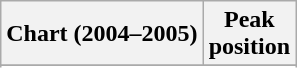<table class="wikitable sortable plainrowheaders">
<tr>
<th>Chart (2004–2005)</th>
<th>Peak<br>position</th>
</tr>
<tr>
</tr>
<tr>
</tr>
<tr>
</tr>
<tr>
</tr>
<tr>
</tr>
<tr>
</tr>
<tr>
</tr>
<tr>
</tr>
<tr>
</tr>
<tr>
</tr>
<tr>
</tr>
<tr>
</tr>
<tr>
</tr>
<tr>
</tr>
<tr>
</tr>
<tr>
</tr>
<tr>
</tr>
<tr>
</tr>
<tr>
</tr>
</table>
